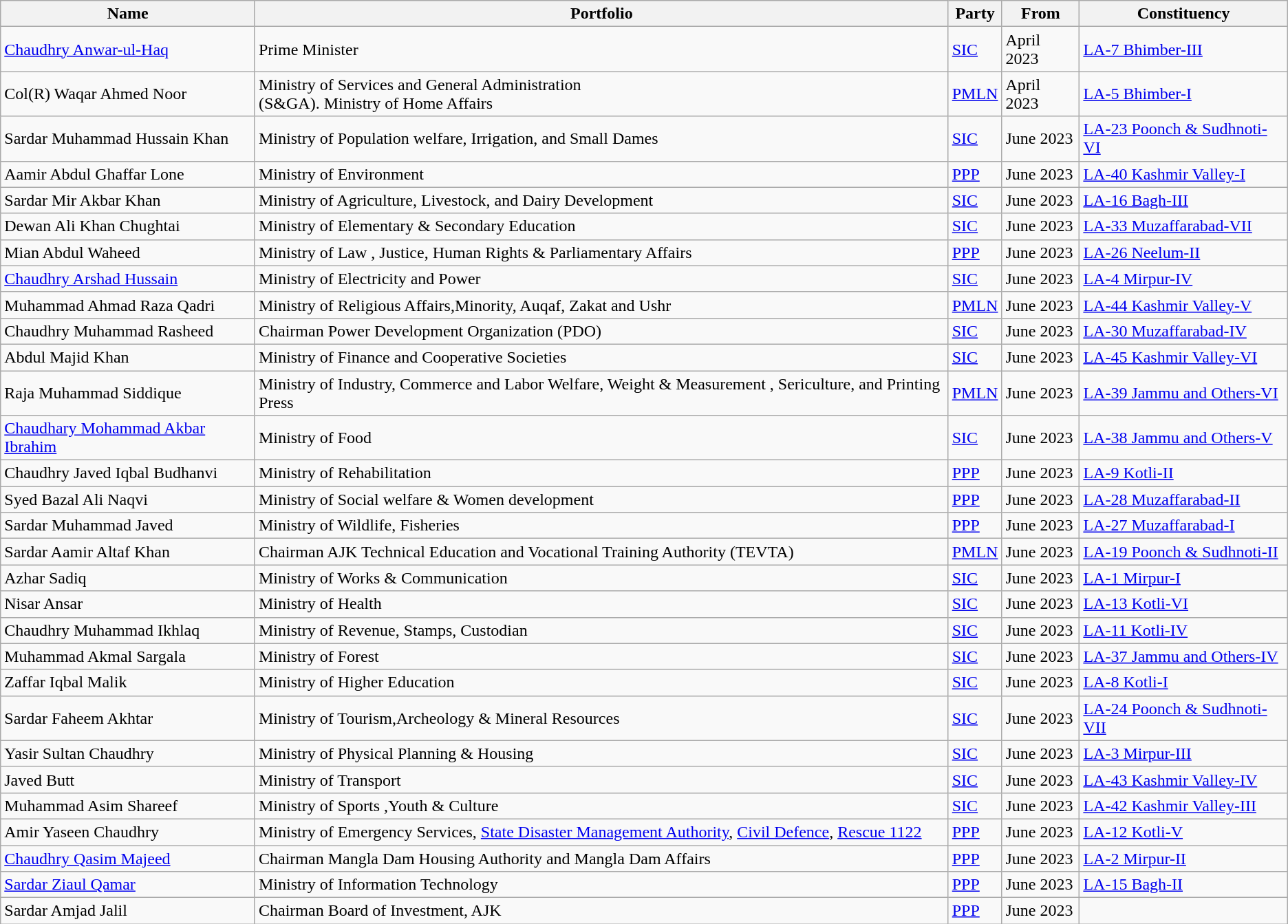<table class="wikitable">
<tr>
<th>Name</th>
<th>Portfolio</th>
<th>Party</th>
<th>From</th>
<th>Constituency</th>
</tr>
<tr>
<td><a href='#'>Chaudhry Anwar-ul-Haq</a></td>
<td>Prime Minister</td>
<td><a href='#'>SIC</a></td>
<td>April 2023</td>
<td><a href='#'>LA-7 Bhimber-III</a></td>
</tr>
<tr>
<td>Col(R) Waqar Ahmed Noor</td>
<td>Ministry of Services and General Administration<br>(S&GA).
Ministry of Home Affairs</td>
<td><a href='#'>PMLN</a></td>
<td>April 2023</td>
<td><a href='#'>LA-5 Bhimber-I</a></td>
</tr>
<tr>
<td>Sardar Muhammad Hussain Khan</td>
<td>Ministry of Population welfare, Irrigation, and Small Dames</td>
<td><a href='#'>SIC</a></td>
<td>June 2023</td>
<td><a href='#'>LA-23 Poonch & Sudhnoti-VI</a></td>
</tr>
<tr>
<td>Aamir Abdul Ghaffar Lone</td>
<td>Ministry of Environment</td>
<td><a href='#'>PPP</a></td>
<td>June 2023</td>
<td><a href='#'>LA-40 Kashmir Valley-I</a></td>
</tr>
<tr>
<td>Sardar Mir Akbar Khan</td>
<td>Ministry of Agriculture, Livestock, and Dairy Development</td>
<td><a href='#'>SIC</a></td>
<td>June 2023</td>
<td><a href='#'>LA-16 Bagh-III</a></td>
</tr>
<tr>
<td>Dewan Ali Khan Chughtai</td>
<td>Ministry of Elementary & Secondary Education</td>
<td><a href='#'>SIC</a></td>
<td>June 2023</td>
<td><a href='#'>LA-33 Muzaffarabad-VII</a></td>
</tr>
<tr>
<td>Mian Abdul Waheed</td>
<td>Ministry of Law , Justice, Human Rights & Parliamentary Affairs</td>
<td><a href='#'>PPP</a></td>
<td>June 2023</td>
<td><a href='#'>LA-26 Neelum-II</a></td>
</tr>
<tr>
<td><a href='#'>Chaudhry Arshad Hussain</a></td>
<td>Ministry of Electricity and Power</td>
<td><a href='#'>SIC</a></td>
<td>June 2023</td>
<td><a href='#'>LA-4 Mirpur-IV</a></td>
</tr>
<tr>
<td>Muhammad Ahmad Raza Qadri</td>
<td>Ministry of Religious Affairs,Minority, Auqaf, Zakat and Ushr</td>
<td><a href='#'>PMLN</a></td>
<td>June 2023</td>
<td><a href='#'>LA-44 Kashmir Valley-V</a></td>
</tr>
<tr>
<td>Chaudhry Muhammad Rasheed</td>
<td>Chairman Power Development Organization (PDO)</td>
<td><a href='#'>SIC</a></td>
<td>June 2023</td>
<td><a href='#'>LA-30 Muzaffarabad-IV</a></td>
</tr>
<tr>
<td>Abdul Majid Khan</td>
<td>Ministry of Finance and Cooperative Societies</td>
<td><a href='#'>SIC</a></td>
<td>June 2023</td>
<td><a href='#'>LA-45 Kashmir Valley-VI</a></td>
</tr>
<tr>
<td>Raja Muhammad Siddique</td>
<td>Ministry of Industry, Commerce and Labor Welfare, Weight & Measurement , Sericulture, and Printing Press</td>
<td><a href='#'>PMLN</a></td>
<td>June 2023</td>
<td><a href='#'>LA-39 Jammu and Others-VI</a></td>
</tr>
<tr>
<td><a href='#'>Chaudhary Mohammad Akbar Ibrahim</a></td>
<td>Ministry of Food</td>
<td><a href='#'>SIC</a></td>
<td>June 2023</td>
<td><a href='#'>LA-38 Jammu and Others-V</a></td>
</tr>
<tr>
<td>Chaudhry Javed Iqbal Budhanvi</td>
<td>Ministry of Rehabilitation</td>
<td><a href='#'>PPP</a></td>
<td>June 2023</td>
<td><a href='#'>LA-9 Kotli-II</a></td>
</tr>
<tr>
<td>Syed Bazal Ali Naqvi</td>
<td>Ministry of Social welfare & Women development</td>
<td><a href='#'>PPP</a></td>
<td>June 2023</td>
<td><a href='#'>LA-28 Muzaffarabad-II</a></td>
</tr>
<tr>
<td>Sardar Muhammad Javed</td>
<td>Ministry of Wildlife, Fisheries</td>
<td><a href='#'>PPP</a></td>
<td>June 2023</td>
<td><a href='#'>LA-27 Muzaffarabad-I</a></td>
</tr>
<tr>
<td>Sardar Aamir Altaf Khan</td>
<td>Chairman AJK Technical Education and Vocational Training Authority (TEVTA)</td>
<td><a href='#'>PMLN</a></td>
<td>June 2023</td>
<td><a href='#'>LA-19 Poonch & Sudhnoti-II</a></td>
</tr>
<tr>
<td>Azhar Sadiq</td>
<td>Ministry of Works & Communication</td>
<td><a href='#'>SIC</a></td>
<td>June 2023</td>
<td><a href='#'>LA-1 Mirpur-I</a></td>
</tr>
<tr>
<td>Nisar Ansar</td>
<td>Ministry of Health</td>
<td><a href='#'>SIC</a></td>
<td>June 2023</td>
<td><a href='#'>LA-13 Kotli-VI</a></td>
</tr>
<tr>
<td>Chaudhry Muhammad Ikhlaq</td>
<td>Ministry of Revenue, Stamps, Custodian</td>
<td><a href='#'>SIC</a></td>
<td>June 2023</td>
<td><a href='#'>LA-11 Kotli-IV</a></td>
</tr>
<tr>
<td>Muhammad Akmal Sargala</td>
<td>Ministry of Forest</td>
<td><a href='#'>SIC</a></td>
<td>June 2023</td>
<td><a href='#'>LA-37 Jammu and Others-IV</a></td>
</tr>
<tr>
<td>Zaffar Iqbal Malik</td>
<td>Ministry of Higher Education</td>
<td><a href='#'>SIC</a></td>
<td>June 2023</td>
<td><a href='#'>LA-8 Kotli-I</a></td>
</tr>
<tr>
<td>Sardar Faheem Akhtar</td>
<td>Ministry of Tourism,Archeology & Mineral Resources</td>
<td><a href='#'>SIC</a></td>
<td>June 2023</td>
<td><a href='#'>LA-24 Poonch & Sudhnoti-VII</a></td>
</tr>
<tr>
<td>Yasir Sultan Chaudhry</td>
<td>Ministry of Physical Planning & Housing</td>
<td><a href='#'>SIC</a></td>
<td>June 2023</td>
<td><a href='#'>LA-3 Mirpur-III</a></td>
</tr>
<tr>
<td>Javed Butt</td>
<td>Ministry of Transport</td>
<td><a href='#'>SIC</a></td>
<td>June 2023</td>
<td><a href='#'>LA-43 Kashmir Valley-IV</a></td>
</tr>
<tr>
<td>Muhammad Asim Shareef</td>
<td>Ministry of Sports ,Youth & Culture</td>
<td><a href='#'>SIC</a></td>
<td>June 2023</td>
<td><a href='#'>LA-42 Kashmir Valley-III</a></td>
</tr>
<tr>
<td>Amir Yaseen Chaudhry</td>
<td>Ministry of Emergency Services, <a href='#'>State Disaster Management Authority</a>, <a href='#'>Civil Defence</a>, <a href='#'>Rescue 1122</a></td>
<td><a href='#'>PPP</a></td>
<td>June 2023</td>
<td><a href='#'>LA-12 Kotli-V</a></td>
</tr>
<tr>
<td><a href='#'>Chaudhry Qasim Majeed</a></td>
<td>Chairman Mangla Dam Housing Authority and Mangla Dam Affairs</td>
<td><a href='#'>PPP</a></td>
<td>June 2023</td>
<td><a href='#'>LA-2 Mirpur-II</a></td>
</tr>
<tr>
<td><a href='#'>Sardar Ziaul Qamar</a></td>
<td>Ministry of Information Technology</td>
<td><a href='#'>PPP</a></td>
<td>June 2023</td>
<td><a href='#'>LA-15 Bagh-II</a></td>
</tr>
<tr>
<td>Sardar Amjad Jalil</td>
<td>Chairman Board of Investment, AJK</td>
<td><a href='#'>PPP</a></td>
<td>June 2023</td>
<td></td>
</tr>
</table>
